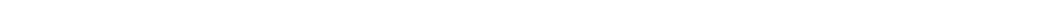<table style="width:88%; text-align:center;">
<tr style="color:white;">
<td style="background:"><strong>71</strong></td>
<td style="background:"><strong>9</strong></td>
<td style="background:"><strong>64</strong></td>
</tr>
</table>
